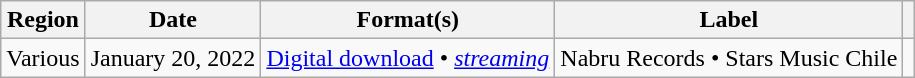<table class="wikitable">
<tr>
<th>Region</th>
<th>Date</th>
<th>Format(s)</th>
<th>Label</th>
<th></th>
</tr>
<tr>
<td>Various</td>
<td>January 20, 2022</td>
<td><a href='#'>Digital download</a> • <em><a href='#'>streaming</a></em></td>
<td>Nabru Records • Stars Music Chile</td>
<td></td>
</tr>
</table>
